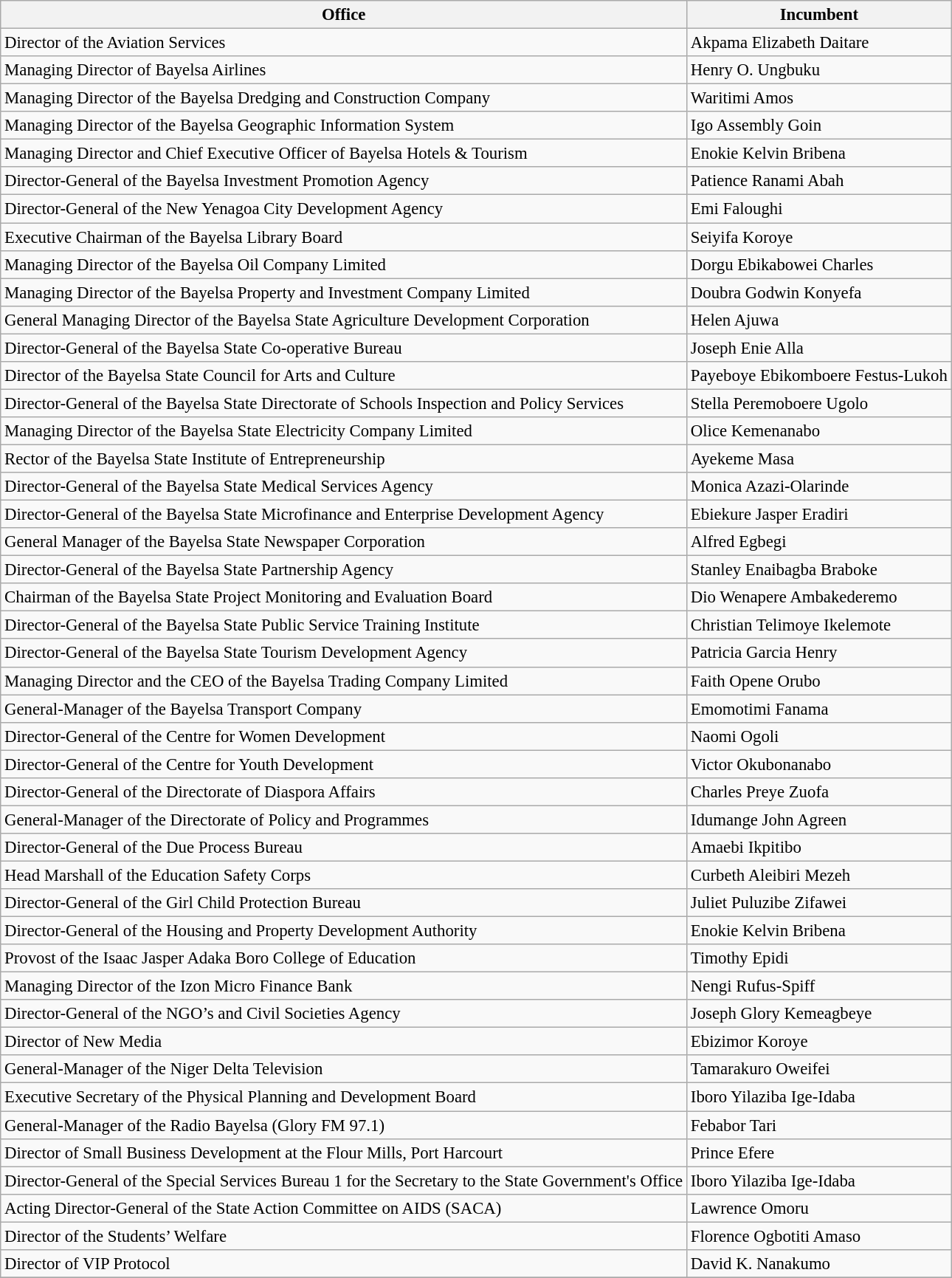<table class="wikitable" style="font-size: 95%;">
<tr>
<th>Office</th>
<th>Incumbent</th>
</tr>
<tr>
<td>Director of the Aviation Services</td>
<td>Akpama Elizabeth Daitare</td>
</tr>
<tr>
<td>Managing Director of Bayelsa Airlines</td>
<td>Henry O. Ungbuku</td>
</tr>
<tr>
<td>Managing Director of the Bayelsa Dredging and Construction Company</td>
<td>Waritimi Amos</td>
</tr>
<tr>
<td>Managing Director of the Bayelsa Geographic Information System</td>
<td>Igo Assembly Goin</td>
</tr>
<tr>
<td>Managing Director and Chief Executive Officer of Bayelsa Hotels & Tourism</td>
<td>Enokie Kelvin Bribena</td>
</tr>
<tr>
<td>Director-General of the Bayelsa Investment Promotion Agency</td>
<td>Patience Ranami Abah</td>
</tr>
<tr>
<td>Director-General of the New Yenagoa City Development Agency</td>
<td>Emi Faloughi</td>
</tr>
<tr>
<td>Executive Chairman of the Bayelsa Library Board</td>
<td>Seiyifa Koroye</td>
</tr>
<tr>
<td>Managing Director of the Bayelsa Oil Company Limited</td>
<td>Dorgu Ebikabowei Charles</td>
</tr>
<tr>
<td>Managing Director of the Bayelsa Property and Investment Company Limited</td>
<td>Doubra Godwin Konyefa</td>
</tr>
<tr>
<td>General Managing Director of the Bayelsa State Agriculture Development Corporation</td>
<td>Helen Ajuwa</td>
</tr>
<tr>
<td>Director-General of the Bayelsa State Co-operative Bureau</td>
<td>Joseph Enie Alla</td>
</tr>
<tr>
<td>Director of the Bayelsa State Council for Arts and Culture</td>
<td>Payeboye Ebikomboere Festus-Lukoh</td>
</tr>
<tr>
<td>Director-General of the Bayelsa State Directorate of Schools Inspection and Policy Services</td>
<td>Stella Peremoboere Ugolo</td>
</tr>
<tr>
<td>Managing Director of the Bayelsa State Electricity Company Limited</td>
<td>Olice Kemenanabo</td>
</tr>
<tr>
<td>Rector of the Bayelsa State Institute of Entrepreneurship</td>
<td>Ayekeme Masa</td>
</tr>
<tr>
<td>Director-General of the Bayelsa State Medical Services Agency</td>
<td>Monica Azazi-Olarinde</td>
</tr>
<tr>
<td>Director-General of the Bayelsa State Microfinance and Enterprise Development Agency</td>
<td>Ebiekure Jasper Eradiri</td>
</tr>
<tr>
<td>General Manager of the Bayelsa State Newspaper Corporation</td>
<td>Alfred Egbegi</td>
</tr>
<tr>
<td>Director-General of the Bayelsa State Partnership Agency</td>
<td>Stanley Enaibagba Braboke</td>
</tr>
<tr>
<td>Chairman of the Bayelsa State Project Monitoring and Evaluation Board</td>
<td>Dio Wenapere Ambakederemo</td>
</tr>
<tr>
<td>Director-General of the Bayelsa State Public Service Training Institute</td>
<td>Christian Telimoye Ikelemote</td>
</tr>
<tr>
<td>Director-General of the Bayelsa State Tourism Development Agency</td>
<td>Patricia Garcia Henry</td>
</tr>
<tr>
<td>Managing Director and the CEO of the Bayelsa Trading Company Limited</td>
<td>Faith Opene Orubo</td>
</tr>
<tr>
<td>General-Manager of the Bayelsa Transport Company</td>
<td>Emomotimi Fanama</td>
</tr>
<tr>
<td>Director-General of the Centre for Women Development</td>
<td>Naomi Ogoli</td>
</tr>
<tr>
<td>Director-General of the Centre for Youth Development</td>
<td>Victor Okubonanabo</td>
</tr>
<tr>
<td>Director-General of the Directorate of Diaspora Affairs</td>
<td>Charles Preye Zuofa</td>
</tr>
<tr>
<td>General-Manager of the Directorate of Policy and Programmes</td>
<td>Idumange John Agreen</td>
</tr>
<tr>
<td>Director-General of the Due Process Bureau</td>
<td>Amaebi Ikpitibo</td>
</tr>
<tr>
<td>Head Marshall of the Education Safety Corps</td>
<td>Curbeth Aleibiri Mezeh</td>
</tr>
<tr>
<td>Director-General of the Girl Child Protection Bureau</td>
<td>Juliet Puluzibe Zifawei</td>
</tr>
<tr>
<td>Director-General of the Housing and Property Development Authority</td>
<td>Enokie Kelvin Bribena</td>
</tr>
<tr>
<td>Provost of the Isaac Jasper Adaka Boro College of Education</td>
<td>Timothy Epidi</td>
</tr>
<tr>
<td>Managing Director of the Izon Micro Finance Bank</td>
<td>Nengi Rufus-Spiff</td>
</tr>
<tr>
<td>Director-General of the NGO’s and Civil Societies Agency</td>
<td>Joseph Glory Kemeagbeye</td>
</tr>
<tr>
<td>Director of New Media</td>
<td>Ebizimor Koroye</td>
</tr>
<tr>
<td>General-Manager of the Niger Delta Television</td>
<td>Tamarakuro Oweifei</td>
</tr>
<tr>
<td>Executive Secretary of the Physical Planning and Development Board</td>
<td>Iboro Yilaziba Ige-Idaba</td>
</tr>
<tr>
<td>General-Manager of the Radio Bayelsa (Glory FM 97.1)</td>
<td>Febabor Tari</td>
</tr>
<tr>
<td>Director of Small Business Development at the Flour Mills, Port Harcourt</td>
<td>Prince Efere</td>
</tr>
<tr>
<td>Director-General of the Special Services Bureau 1 for the Secretary to the State Government's Office</td>
<td>Iboro Yilaziba Ige-Idaba</td>
</tr>
<tr>
<td>Acting Director-General of the State Action Committee on AIDS (SACA)</td>
<td>Lawrence Omoru</td>
</tr>
<tr>
<td>Director of the Students’ Welfare</td>
<td>Florence Ogbotiti Amaso</td>
</tr>
<tr>
<td>Director of VIP Protocol</td>
<td>David K. Nanakumo</td>
</tr>
<tr>
</tr>
</table>
